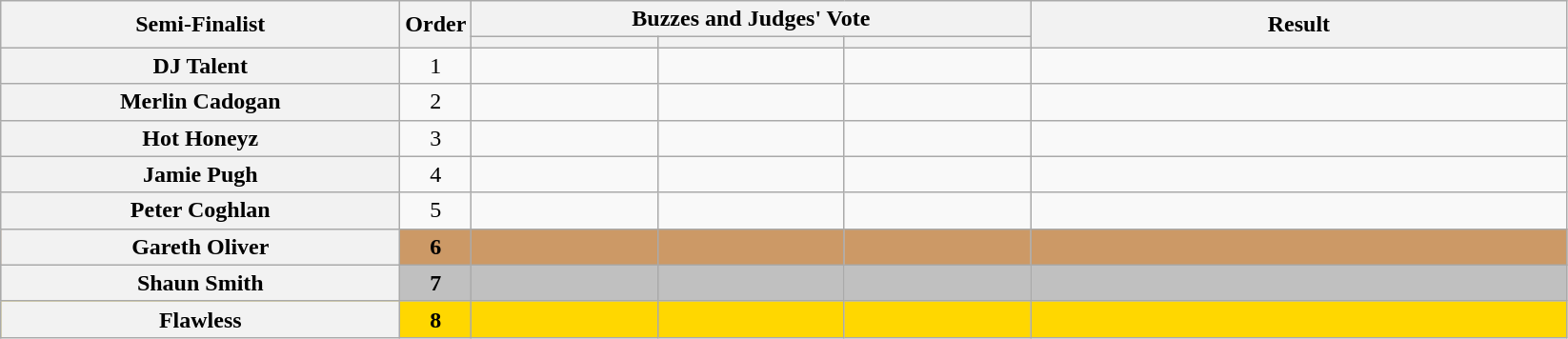<table class="wikitable plainrowheaders sortable" style="text-align:center;">
<tr>
<th scope="col" rowspan=2 class="unsortable" style="width:17em;">Semi-Finalist</th>
<th scope="col" rowspan=2 style="width:1em;">Order</th>
<th scope="col" colspan=3 class="unsortable" style="width:24em;">Buzzes and Judges' Vote</th>
<th scope="col" rowspan=2 style="width:23em;">Result </th>
</tr>
<tr>
<th scope="col" class="unsortable" style="width:6em;"></th>
<th scope="col" class="unsortable" style="width:6em;"></th>
<th scope="col" class="unsortable" style="width:6em;"></th>
</tr>
<tr>
<th scope="row">DJ Talent</th>
<td>1</td>
<td style="text-align:center;"></td>
<td style="text-align:center;"></td>
<td style="text-align:center;"></td>
<td></td>
</tr>
<tr>
<th scope="row">Merlin Cadogan</th>
<td>2</td>
<td style="text-align:center;"></td>
<td style="text-align:center;"></td>
<td style="text-align:center;"></td>
<td></td>
</tr>
<tr>
<th scope="row">Hot Honeyz</th>
<td>3</td>
<td style="text-align:center;"></td>
<td style="text-align:center;"></td>
<td style="text-align:center;"></td>
<td></td>
</tr>
<tr>
<th scope="row">Jamie Pugh</th>
<td>4</td>
<td style="text-align:center;"></td>
<td style="text-align:center;"></td>
<td style="text-align:center;"></td>
<td></td>
</tr>
<tr>
<th scope="row">Peter Coghlan</th>
<td>5</td>
<td style="text-align:center;"></td>
<td style="text-align:center;"></td>
<td style="text-align:center;"></td>
<td></td>
</tr>
<tr bgcolor=#c96>
<th scope="row"><strong>Gareth Oliver</strong></th>
<td><strong>6</strong></td>
<td style="text-align:center;"></td>
<td style="text-align:center;"></td>
<td style="text-align:center;"></td>
<td><strong></strong></td>
</tr>
<tr bgcolor=silver>
<th scope="row"><strong>Shaun Smith</strong></th>
<td><strong>7</strong></td>
<td style="text-align:center;"></td>
<td style="text-align:center;"></td>
<td style="text-align:center;"></td>
<td><strong></strong></td>
</tr>
<tr bgcolor=gold>
<th scope="row"><strong>Flawless</strong></th>
<td><strong>8</strong></td>
<td style="text-align:center;"></td>
<td style="text-align:center;"></td>
<td style="text-align:center;"></td>
<td><strong></strong></td>
</tr>
</table>
